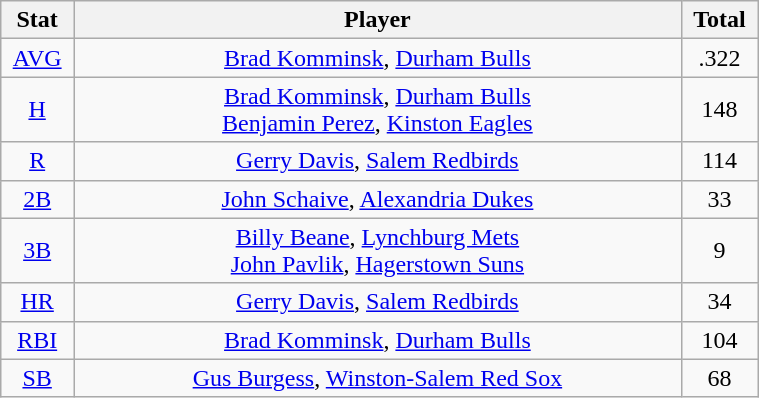<table class="wikitable" width="40%" style="text-align:center;">
<tr>
<th width="5%">Stat</th>
<th width="60%">Player</th>
<th width="5%">Total</th>
</tr>
<tr>
<td><a href='#'>AVG</a></td>
<td><a href='#'>Brad Komminsk</a>, <a href='#'>Durham Bulls</a></td>
<td>.322</td>
</tr>
<tr>
<td><a href='#'>H</a></td>
<td><a href='#'>Brad Komminsk</a>, <a href='#'>Durham Bulls</a> <br> <a href='#'>Benjamin Perez</a>, <a href='#'>Kinston Eagles</a></td>
<td>148</td>
</tr>
<tr>
<td><a href='#'>R</a></td>
<td><a href='#'>Gerry Davis</a>, <a href='#'>Salem Redbirds</a></td>
<td>114</td>
</tr>
<tr>
<td><a href='#'>2B</a></td>
<td><a href='#'>John Schaive</a>, <a href='#'>Alexandria Dukes</a></td>
<td>33</td>
</tr>
<tr>
<td><a href='#'>3B</a></td>
<td><a href='#'>Billy Beane</a>, <a href='#'>Lynchburg Mets</a> <br> <a href='#'>John Pavlik</a>, <a href='#'>Hagerstown Suns</a></td>
<td>9</td>
</tr>
<tr>
<td><a href='#'>HR</a></td>
<td><a href='#'>Gerry Davis</a>, <a href='#'>Salem Redbirds</a></td>
<td>34</td>
</tr>
<tr>
<td><a href='#'>RBI</a></td>
<td><a href='#'>Brad Komminsk</a>, <a href='#'>Durham Bulls</a></td>
<td>104</td>
</tr>
<tr>
<td><a href='#'>SB</a></td>
<td><a href='#'>Gus Burgess</a>, <a href='#'>Winston-Salem Red Sox</a></td>
<td>68</td>
</tr>
</table>
